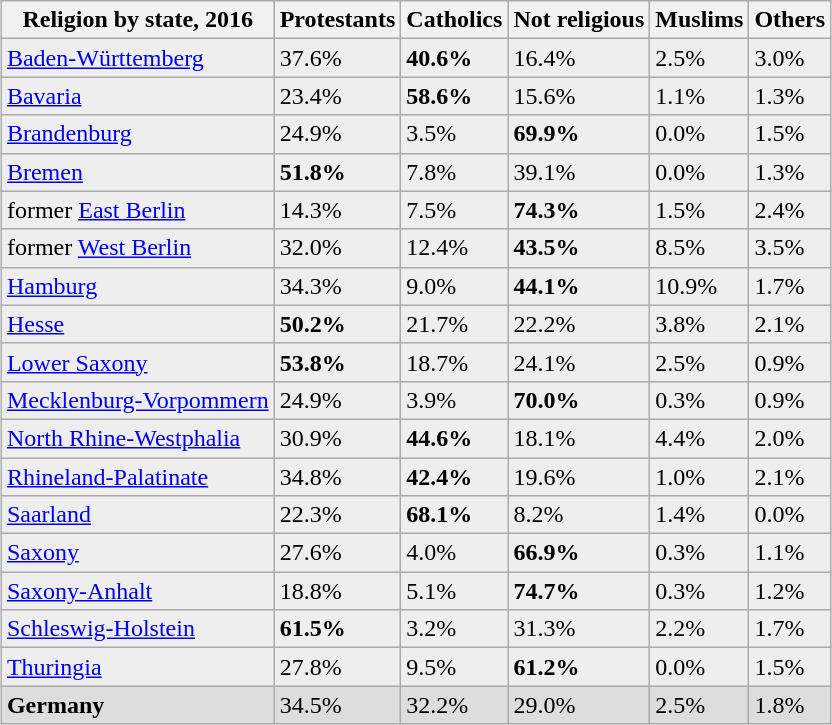<table class="sortable wikitable" style="margin:auto">
<tr>
<th>Religion by state, 2016</th>
<th>Protestants</th>
<th>Catholics</th>
<th>Not religious</th>
<th>Muslims</th>
<th>Others</th>
</tr>
<tr style="background:#eee">
<td> <a href='#'>Baden-Württemberg</a></td>
<td>37.6%</td>
<td><strong>40.6%</strong></td>
<td>16.4%</td>
<td>2.5%</td>
<td>3.0%</td>
</tr>
<tr style="background: #eee">
<td> <a href='#'>Bavaria</a></td>
<td>23.4%</td>
<td><strong>58.6%</strong></td>
<td>15.6%</td>
<td>1.1%</td>
<td>1.3%</td>
</tr>
<tr style="background: #eee">
<td> <a href='#'>Brandenburg</a></td>
<td>24.9%</td>
<td>3.5%</td>
<td><strong>69.9%</strong></td>
<td>0.0%</td>
<td>1.5%</td>
</tr>
<tr style="background: #eee">
<td> <a href='#'>Bremen</a></td>
<td><strong>51.8%</strong></td>
<td>7.8%</td>
<td>39.1%</td>
<td>0.0%</td>
<td>1.3%</td>
</tr>
<tr style="background: #eee">
<td> former <a href='#'>East Berlin</a></td>
<td>14.3%</td>
<td>7.5%</td>
<td><strong>74.3%</strong></td>
<td>1.5%</td>
<td>2.4%</td>
</tr>
<tr style="background: #eee">
<td> former <a href='#'>West Berlin</a></td>
<td>32.0%</td>
<td>12.4%</td>
<td><strong>43.5%</strong></td>
<td>8.5%</td>
<td>3.5%</td>
</tr>
<tr style="background: #eee">
<td> <a href='#'>Hamburg</a></td>
<td>34.3%</td>
<td>9.0%</td>
<td><strong>44.1%</strong></td>
<td>10.9%</td>
<td>1.7%</td>
</tr>
<tr style="background: #eee">
<td> <a href='#'>Hesse</a></td>
<td><strong>50.2%</strong></td>
<td>21.7%</td>
<td>22.2%</td>
<td>3.8%</td>
<td>2.1%</td>
</tr>
<tr style="background: #eee">
<td> <a href='#'>Lower Saxony</a></td>
<td><strong>53.8%</strong></td>
<td>18.7%</td>
<td>24.1%</td>
<td>2.5%</td>
<td>0.9%</td>
</tr>
<tr style="background: #eee">
<td> <a href='#'>Mecklenburg-Vorpommern</a></td>
<td>24.9%</td>
<td>3.9%</td>
<td><strong>70.0%</strong></td>
<td>0.3%</td>
<td>0.9%</td>
</tr>
<tr style="background: #eee">
<td> <a href='#'>North Rhine-Westphalia</a></td>
<td>30.9%</td>
<td><strong>44.6%</strong></td>
<td>18.1%</td>
<td>4.4%</td>
<td>2.0%</td>
</tr>
<tr style="background: #eee">
<td> <a href='#'>Rhineland-Palatinate</a></td>
<td>34.8%</td>
<td><strong>42.4%</strong></td>
<td>19.6%</td>
<td>1.0%</td>
<td>2.1%</td>
</tr>
<tr style="background: #eee">
<td> <a href='#'>Saarland</a></td>
<td>22.3%</td>
<td><strong>68.1%</strong></td>
<td>8.2%</td>
<td>1.4%</td>
<td>0.0%</td>
</tr>
<tr style="background: #eee">
<td> <a href='#'>Saxony</a></td>
<td>27.6%</td>
<td>4.0%</td>
<td><strong>66.9%</strong></td>
<td>0.3%</td>
<td>1.1%</td>
</tr>
<tr style="background: #eee">
<td> <a href='#'>Saxony-Anhalt</a></td>
<td>18.8%</td>
<td>5.1%</td>
<td><strong>74.7%</strong></td>
<td>0.3%</td>
<td>1.2%</td>
</tr>
<tr style="background: #eee">
<td> <a href='#'>Schleswig-Holstein</a></td>
<td><strong>61.5%</strong></td>
<td>3.2%</td>
<td>31.3%</td>
<td>2.2%</td>
<td>1.7%</td>
</tr>
<tr style="background: #eee">
<td> <a href='#'>Thuringia</a></td>
<td>27.8%</td>
<td>9.5%</td>
<td><strong>61.2%</strong></td>
<td>0.0%</td>
<td>1.5%</td>
</tr>
<tr style="background: #ddd" class="sortbottom">
<td><strong> Germany</strong></td>
<td>34.5%</td>
<td>32.2%</td>
<td>29.0%</td>
<td>2.5%</td>
<td>1.8%</td>
</tr>
</table>
